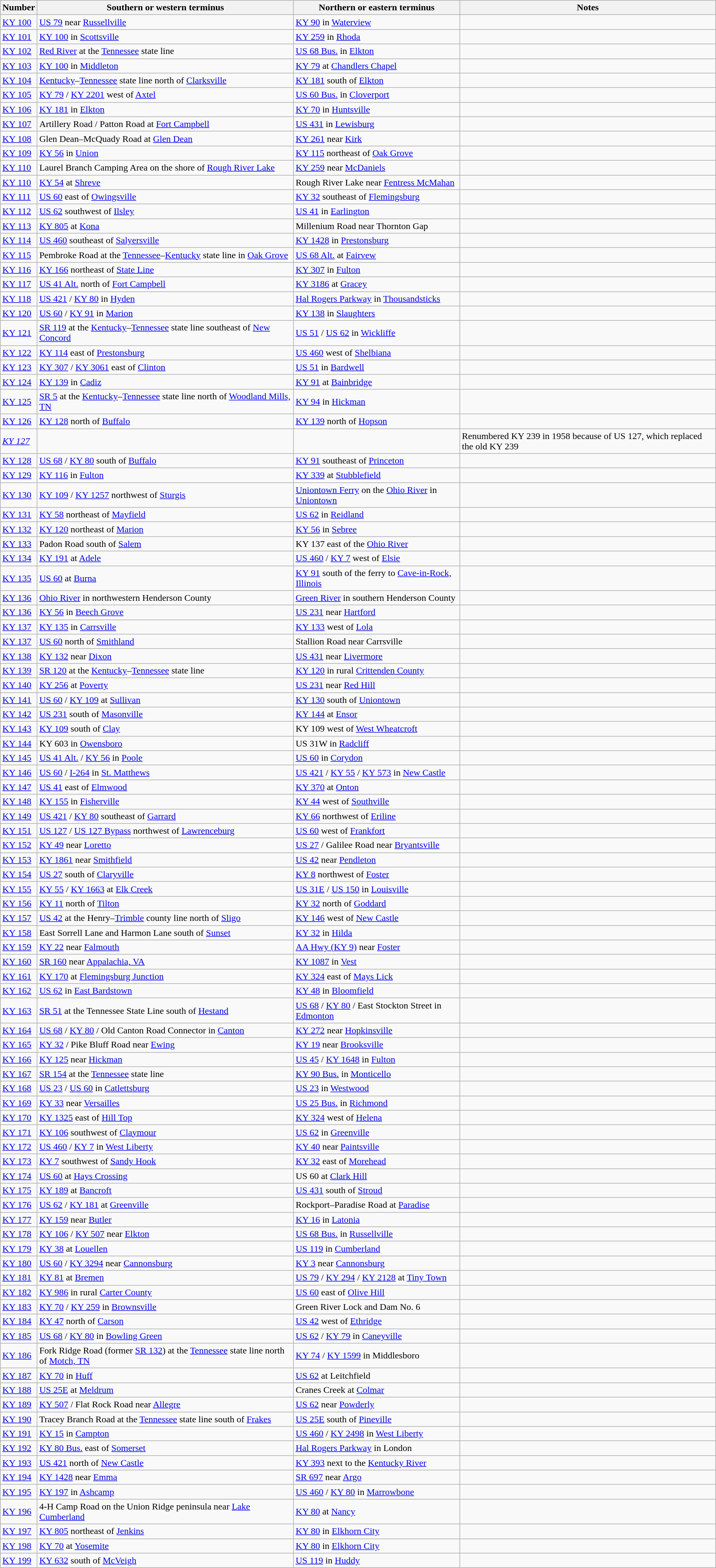<table class="wikitable sortable mw-collapsible">
<tr>
<th>Number</th>
<th>Southern or western terminus</th>
<th>Northern or eastern terminus</th>
<th>Notes</th>
</tr>
<tr>
<td> <a href='#'>KY 100</a></td>
<td><a href='#'>US 79</a> near <a href='#'>Russellville</a></td>
<td><a href='#'>KY 90</a> in <a href='#'>Waterview</a></td>
<td></td>
</tr>
<tr>
<td> <a href='#'>KY 101</a></td>
<td><a href='#'>KY 100</a> in <a href='#'>Scottsville</a></td>
<td><a href='#'>KY 259</a> in <a href='#'>Rhoda</a></td>
<td></td>
</tr>
<tr>
<td> <a href='#'>KY 102</a></td>
<td><a href='#'>Red River</a> at the <a href='#'>Tennessee</a> state line</td>
<td><a href='#'>US 68 Bus.</a> in <a href='#'>Elkton</a></td>
<td></td>
</tr>
<tr>
<td> <a href='#'>KY 103</a></td>
<td><a href='#'>KY 100</a> in <a href='#'>Middleton</a></td>
<td><a href='#'>KY 79</a> at <a href='#'>Chandlers Chapel</a></td>
<td></td>
</tr>
<tr>
<td> <a href='#'>KY 104</a></td>
<td><a href='#'>Kentucky</a>–<a href='#'>Tennessee</a> state line north of <a href='#'>Clarksville</a></td>
<td><a href='#'>KY 181</a> south of <a href='#'>Elkton</a></td>
<td></td>
</tr>
<tr>
<td> <a href='#'>KY 105</a></td>
<td><a href='#'>KY 79</a> / <a href='#'>KY 2201</a> west of <a href='#'>Axtel</a></td>
<td><a href='#'>US 60 Bus.</a> in <a href='#'>Cloverport</a></td>
<td></td>
</tr>
<tr>
<td> <a href='#'>KY 106</a></td>
<td><a href='#'>KY 181</a> in <a href='#'>Elkton</a></td>
<td><a href='#'>KY 70</a> in <a href='#'>Huntsville</a></td>
<td></td>
</tr>
<tr>
<td> <a href='#'>KY 107</a></td>
<td>Artillery Road / Patton Road at <a href='#'>Fort Campbell</a></td>
<td><a href='#'>US 431</a> in <a href='#'>Lewisburg</a></td>
<td></td>
</tr>
<tr>
<td> <a href='#'>KY 108</a></td>
<td>Glen Dean–McQuady Road at <a href='#'>Glen Dean</a></td>
<td><a href='#'>KY 261</a> near <a href='#'>Kirk</a></td>
<td></td>
</tr>
<tr>
<td> <a href='#'>KY 109</a></td>
<td><a href='#'>KY 56</a> in <a href='#'>Union</a></td>
<td><a href='#'>KY 115</a> northeast of <a href='#'>Oak Grove</a></td>
<td></td>
</tr>
<tr>
<td> <a href='#'>KY 110</a></td>
<td>Laurel Branch Camping Area on the shore of <a href='#'>Rough River Lake</a></td>
<td><a href='#'>KY 259</a> near <a href='#'>McDaniels</a></td>
<td></td>
</tr>
<tr>
<td> <a href='#'>KY 110</a></td>
<td><a href='#'>KY 54</a> at <a href='#'>Shreve</a></td>
<td>Rough River Lake near <a href='#'>Fentress McMahan</a></td>
<td></td>
</tr>
<tr>
<td> <a href='#'>KY 111</a></td>
<td><a href='#'>US 60</a> east of <a href='#'>Owingsville</a></td>
<td><a href='#'>KY 32</a> southeast of <a href='#'>Flemingsburg</a></td>
<td></td>
</tr>
<tr>
<td> <a href='#'>KY 112</a></td>
<td><a href='#'>US 62</a> southwest of <a href='#'>Ilsley</a></td>
<td><a href='#'>US 41</a> in <a href='#'>Earlington</a></td>
<td></td>
</tr>
<tr>
<td> <a href='#'>KY 113</a></td>
<td><a href='#'>KY 805</a> at <a href='#'>Kona</a></td>
<td>Millenium Road near Thornton Gap</td>
<td></td>
</tr>
<tr>
<td> <a href='#'>KY 114</a></td>
<td><a href='#'>US 460</a> southeast of <a href='#'>Salyersville</a></td>
<td><a href='#'>KY 1428</a> in <a href='#'>Prestonsburg</a></td>
<td></td>
</tr>
<tr>
<td> <a href='#'>KY 115</a></td>
<td>Pembroke Road at the <a href='#'>Tennessee</a>–<a href='#'>Kentucky</a> state line in <a href='#'>Oak Grove</a></td>
<td><a href='#'>US 68 Alt.</a> at <a href='#'>Fairvew</a></td>
<td></td>
</tr>
<tr>
<td> <a href='#'>KY 116</a></td>
<td><a href='#'>KY 166</a> northeast of <a href='#'>State Line</a></td>
<td><a href='#'>KY 307</a> in <a href='#'>Fulton</a></td>
<td></td>
</tr>
<tr>
<td> <a href='#'>KY 117</a></td>
<td><a href='#'>US 41 Alt.</a> north of <a href='#'>Fort Campbell</a></td>
<td><a href='#'>KY 3186</a> at <a href='#'>Gracey</a></td>
<td></td>
</tr>
<tr>
<td> <a href='#'>KY 118</a></td>
<td><a href='#'>US 421</a> / <a href='#'>KY 80</a> in <a href='#'>Hyden</a></td>
<td><a href='#'>Hal Rogers Parkway</a> in <a href='#'>Thousandsticks</a></td>
<td></td>
</tr>
<tr>
<td> <a href='#'>KY 120</a></td>
<td><a href='#'>US 60</a> / <a href='#'>KY 91</a> in <a href='#'>Marion</a></td>
<td><a href='#'>KY 138</a> in <a href='#'>Slaughters</a></td>
<td></td>
</tr>
<tr>
<td> <a href='#'>KY 121</a></td>
<td><a href='#'>SR 119</a> at the <a href='#'>Kentucky</a>–<a href='#'>Tennessee</a> state line southeast of <a href='#'>New Concord</a></td>
<td><a href='#'>US 51</a> / <a href='#'>US 62</a> in <a href='#'>Wickliffe</a></td>
<td></td>
</tr>
<tr>
<td> <a href='#'>KY 122</a></td>
<td><a href='#'>KY 114</a> east of <a href='#'>Prestonsburg</a></td>
<td><a href='#'>US 460</a> west of <a href='#'>Shelbiana</a></td>
<td></td>
</tr>
<tr>
<td> <a href='#'>KY 123</a></td>
<td><a href='#'>KY 307</a> / <a href='#'>KY 3061</a> east of <a href='#'>Clinton</a></td>
<td><a href='#'>US 51</a> in <a href='#'>Bardwell</a></td>
<td></td>
</tr>
<tr>
<td> <a href='#'>KY 124</a></td>
<td><a href='#'>KY 139</a> in <a href='#'>Cadiz</a></td>
<td><a href='#'>KY 91</a> at <a href='#'>Bainbridge</a></td>
<td></td>
</tr>
<tr>
<td> <a href='#'>KY 125</a></td>
<td><a href='#'>SR 5</a> at the <a href='#'>Kentucky</a>–<a href='#'>Tennessee</a> state line north of <a href='#'>Woodland Mills, TN</a></td>
<td><a href='#'>KY 94</a> in <a href='#'>Hickman</a></td>
<td></td>
</tr>
<tr>
<td> <a href='#'>KY 126</a></td>
<td><a href='#'>KY 128</a> north of <a href='#'>Buffalo</a></td>
<td><a href='#'>KY 139</a> north of <a href='#'>Hopson</a></td>
<td></td>
</tr>
<tr>
<td> <em><a href='#'>KY 127</a></em></td>
<td></td>
<td></td>
<td>Renumbered KY 239 in 1958 because of US 127, which replaced the old KY 239</td>
</tr>
<tr>
<td> <a href='#'>KY 128</a></td>
<td><a href='#'>US 68</a> / <a href='#'>KY 80</a> south of <a href='#'>Buffalo</a></td>
<td><a href='#'>KY 91</a> southeast of <a href='#'>Princeton</a></td>
<td></td>
</tr>
<tr>
<td> <a href='#'>KY 129</a></td>
<td><a href='#'>KY 116</a> in <a href='#'>Fulton</a></td>
<td><a href='#'>KY 339</a> at <a href='#'>Stubblefield</a></td>
<td></td>
</tr>
<tr>
<td> <a href='#'>KY 130</a></td>
<td><a href='#'>KY 109</a> / <a href='#'>KY 1257</a> northwest of <a href='#'>Sturgis</a></td>
<td><a href='#'>Uniontown Ferry</a> on the <a href='#'>Ohio River</a> in <a href='#'>Uniontown</a></td>
<td></td>
</tr>
<tr>
<td> <a href='#'>KY 131</a></td>
<td><a href='#'>KY 58</a> northeast of <a href='#'>Mayfield</a></td>
<td><a href='#'>US 62</a> in <a href='#'>Reidland</a></td>
<td></td>
</tr>
<tr>
<td> <a href='#'>KY 132</a></td>
<td><a href='#'>KY 120</a> northeast of <a href='#'>Marion</a></td>
<td><a href='#'>KY 56</a> in <a href='#'>Sebree</a></td>
<td></td>
</tr>
<tr>
<td> <a href='#'>KY 133</a></td>
<td>Padon Road south of <a href='#'>Salem</a></td>
<td>KY 137 east of the <a href='#'>Ohio River</a></td>
<td></td>
</tr>
<tr>
<td> <a href='#'>KY 134</a></td>
<td><a href='#'>KY 191</a> at <a href='#'>Adele</a></td>
<td><a href='#'>US 460</a> / <a href='#'>KY 7</a> west of <a href='#'>Elsie</a></td>
<td></td>
</tr>
<tr>
<td> <a href='#'>KY 135</a></td>
<td><a href='#'>US 60</a> at <a href='#'>Burna</a></td>
<td><a href='#'>KY 91</a> south of the ferry to <a href='#'>Cave-in-Rock, Illinois</a></td>
<td></td>
</tr>
<tr>
<td> <a href='#'>KY 136</a></td>
<td><a href='#'>Ohio River</a> in northwestern Henderson County</td>
<td><a href='#'>Green River</a> in southern Henderson County</td>
<td></td>
</tr>
<tr>
<td> <a href='#'>KY 136</a></td>
<td><a href='#'>KY 56</a> in <a href='#'>Beech Grove</a></td>
<td><a href='#'>US 231</a> near <a href='#'>Hartford</a></td>
<td></td>
</tr>
<tr>
<td> <a href='#'>KY 137</a></td>
<td><a href='#'>KY 135</a> in <a href='#'>Carrsville</a></td>
<td><a href='#'>KY 133</a> west of <a href='#'>Lola</a></td>
<td></td>
</tr>
<tr>
<td> <a href='#'>KY 137</a></td>
<td><a href='#'>US 60</a> north of <a href='#'>Smithland</a></td>
<td>Stallion Road near Carrsville</td>
<td></td>
</tr>
<tr>
<td> <a href='#'>KY 138</a></td>
<td><a href='#'>KY 132</a> near <a href='#'>Dixon</a></td>
<td><a href='#'>US 431</a> near <a href='#'>Livermore</a></td>
<td></td>
</tr>
<tr>
<td> <a href='#'>KY 139</a></td>
<td><a href='#'>SR 120</a> at the <a href='#'>Kentucky</a>–<a href='#'>Tennessee</a> state line</td>
<td><a href='#'>KY 120</a> in rural <a href='#'>Crittenden County</a></td>
<td></td>
</tr>
<tr>
<td> <a href='#'>KY 140</a></td>
<td><a href='#'>KY 256</a> at <a href='#'>Poverty</a></td>
<td><a href='#'>US 231</a> near <a href='#'>Red Hill</a></td>
<td></td>
</tr>
<tr>
<td> <a href='#'>KY 141</a></td>
<td><a href='#'>US 60</a> / <a href='#'>KY 109</a> at <a href='#'>Sullivan</a></td>
<td><a href='#'>KY 130</a> south of <a href='#'>Uniontown</a></td>
<td></td>
</tr>
<tr>
<td> <a href='#'>KY 142</a></td>
<td><a href='#'>US 231</a> south of <a href='#'>Masonville</a></td>
<td><a href='#'>KY 144</a> at <a href='#'>Ensor</a></td>
<td></td>
</tr>
<tr>
<td> <a href='#'>KY 143</a></td>
<td><a href='#'>KY 109</a> south of <a href='#'>Clay</a></td>
<td>KY 109 west of <a href='#'>West Wheatcroft</a></td>
<td></td>
</tr>
<tr>
<td> <a href='#'>KY 144</a></td>
<td>KY 603 in <a href='#'>Owensboro</a></td>
<td>US 31W in <a href='#'>Radcliff</a></td>
<td></td>
</tr>
<tr>
<td> <a href='#'>KY 145</a></td>
<td><a href='#'>US 41 Alt.</a> / <a href='#'>KY 56</a> in <a href='#'>Poole</a></td>
<td><a href='#'>US 60</a> in <a href='#'>Corydon</a></td>
<td></td>
</tr>
<tr>
<td> <a href='#'>KY 146</a></td>
<td><a href='#'>US 60</a> / <a href='#'>I-264</a> in <a href='#'>St. Matthews</a></td>
<td><a href='#'>US 421</a> / <a href='#'>KY 55</a> / <a href='#'>KY 573</a> in <a href='#'>New Castle</a></td>
<td></td>
</tr>
<tr>
<td> <a href='#'>KY 147</a></td>
<td><a href='#'>US 41</a> east of <a href='#'>Elmwood</a></td>
<td><a href='#'>KY 370</a> at <a href='#'>Onton</a></td>
<td></td>
</tr>
<tr>
<td> <a href='#'>KY 148</a></td>
<td><a href='#'>KY 155</a> in <a href='#'>Fisherville</a></td>
<td><a href='#'>KY 44</a> west of <a href='#'>Southville</a></td>
<td></td>
</tr>
<tr>
<td> <a href='#'>KY 149</a></td>
<td><a href='#'>US 421</a> / <a href='#'>KY 80</a> southeast of <a href='#'>Garrard</a></td>
<td><a href='#'>KY 66</a> northwest of <a href='#'>Eriline</a></td>
<td></td>
</tr>
<tr>
<td> <a href='#'>KY 151</a></td>
<td><a href='#'>US 127</a> / <a href='#'>US 127 Bypass</a> northwest of <a href='#'>Lawrenceburg</a></td>
<td><a href='#'>US 60</a> west of <a href='#'>Frankfort</a></td>
<td></td>
</tr>
<tr>
<td> <a href='#'>KY 152</a></td>
<td><a href='#'>KY 49</a> near <a href='#'>Loretto</a></td>
<td><a href='#'>US 27</a> / Galilee Road near <a href='#'>Bryantsville</a></td>
<td></td>
</tr>
<tr>
<td> <a href='#'>KY 153</a></td>
<td><a href='#'>KY 1861</a> near <a href='#'>Smithfield</a></td>
<td><a href='#'>US 42</a> near <a href='#'>Pendleton</a></td>
<td></td>
</tr>
<tr>
<td> <a href='#'>KY 154</a></td>
<td><a href='#'>US 27</a> south of <a href='#'>Claryville</a></td>
<td><a href='#'>KY 8</a> northwest of <a href='#'>Foster</a></td>
<td></td>
</tr>
<tr>
<td> <a href='#'>KY 155</a></td>
<td><a href='#'>KY 55</a> / <a href='#'>KY 1663</a> at <a href='#'>Elk Creek</a></td>
<td><a href='#'>US 31E</a> / <a href='#'>US 150</a> in <a href='#'>Louisville</a></td>
<td></td>
</tr>
<tr>
<td> <a href='#'>KY 156</a></td>
<td><a href='#'>KY 11</a> north of <a href='#'>Tilton</a></td>
<td><a href='#'>KY 32</a> north of <a href='#'>Goddard</a></td>
<td></td>
</tr>
<tr>
<td> <a href='#'>KY 157</a></td>
<td><a href='#'>US 42</a> at the Henry–<a href='#'>Trimble</a> county line north of <a href='#'>Sligo</a></td>
<td><a href='#'>KY 146</a> west of <a href='#'>New Castle</a></td>
<td></td>
</tr>
<tr>
<td> <a href='#'>KY 158</a></td>
<td>East Sorrell Lane and Harmon Lane south of <a href='#'>Sunset</a></td>
<td><a href='#'>KY 32</a> in <a href='#'>Hilda</a></td>
<td></td>
</tr>
<tr>
<td> <a href='#'>KY 159</a></td>
<td><a href='#'>KY 22</a> near <a href='#'>Falmouth</a></td>
<td><a href='#'>AA Hwy (KY 9)</a> near <a href='#'>Foster</a></td>
<td></td>
</tr>
<tr>
<td> <a href='#'>KY 160</a></td>
<td><a href='#'>SR 160</a> near <a href='#'>Appalachia, VA</a></td>
<td><a href='#'>KY 1087</a> in <a href='#'>Vest</a></td>
<td></td>
</tr>
<tr>
<td> <a href='#'>KY 161</a></td>
<td><a href='#'>KY 170</a> at <a href='#'>Flemingsburg Junction</a></td>
<td><a href='#'>KY 324</a> east of <a href='#'>Mays Lick</a></td>
<td></td>
</tr>
<tr>
<td> <a href='#'>KY 162</a></td>
<td><a href='#'>US 62</a> in <a href='#'>East Bardstown</a></td>
<td><a href='#'>KY 48</a> in <a href='#'>Bloomfield</a></td>
<td></td>
</tr>
<tr>
<td> <a href='#'>KY 163</a></td>
<td><a href='#'>SR 51</a> at the Tennessee State Line south of <a href='#'>Hestand</a></td>
<td><a href='#'>US 68</a> / <a href='#'>KY 80</a> / East Stockton Street in <a href='#'>Edmonton</a></td>
<td></td>
</tr>
<tr>
<td> <a href='#'>KY 164</a></td>
<td><a href='#'>US 68</a> / <a href='#'>KY 80</a> / Old Canton Road Connector in <a href='#'>Canton</a></td>
<td><a href='#'>KY 272</a> near <a href='#'>Hopkinsville</a></td>
<td></td>
</tr>
<tr>
<td> <a href='#'>KY 165</a></td>
<td><a href='#'>KY 32</a> / Pike Bluff Road near <a href='#'>Ewing</a></td>
<td><a href='#'>KY 19</a> near <a href='#'>Brooksville</a></td>
<td></td>
</tr>
<tr>
<td> <a href='#'>KY 166</a></td>
<td><a href='#'>KY 125</a> near <a href='#'>Hickman</a></td>
<td><a href='#'>US 45</a> / <a href='#'>KY 1648</a> in <a href='#'>Fulton</a></td>
<td></td>
</tr>
<tr>
<td> <a href='#'>KY 167</a></td>
<td><a href='#'>SR 154</a> at the <a href='#'>Tennessee</a> state line</td>
<td><a href='#'>KY 90 Bus.</a> in <a href='#'>Monticello</a></td>
<td></td>
</tr>
<tr>
<td> <a href='#'>KY 168</a></td>
<td><a href='#'>US 23</a> / <a href='#'>US 60</a> in <a href='#'>Catlettsburg</a></td>
<td><a href='#'>US 23</a> in <a href='#'>Westwood</a></td>
<td></td>
</tr>
<tr>
<td> <a href='#'>KY 169</a></td>
<td><a href='#'>KY 33</a> near <a href='#'>Versailles</a></td>
<td><a href='#'>US 25 Bus.</a> in <a href='#'>Richmond</a></td>
<td></td>
</tr>
<tr>
<td> <a href='#'>KY 170</a></td>
<td><a href='#'>KY 1325</a> east of <a href='#'>Hill Top</a></td>
<td><a href='#'>KY 324</a> west of <a href='#'>Helena</a></td>
<td></td>
</tr>
<tr>
<td> <a href='#'>KY 171</a></td>
<td><a href='#'>KY 106</a> southwest of <a href='#'>Claymour</a></td>
<td><a href='#'>US 62</a> in <a href='#'>Greenville</a></td>
<td></td>
</tr>
<tr>
<td> <a href='#'>KY 172</a></td>
<td><a href='#'>US 460</a> / <a href='#'>KY 7</a> in <a href='#'>West Liberty</a></td>
<td><a href='#'>KY 40</a> near <a href='#'>Paintsville</a></td>
<td></td>
</tr>
<tr>
<td> <a href='#'>KY 173</a></td>
<td><a href='#'>KY 7</a> southwest of <a href='#'>Sandy Hook</a></td>
<td><a href='#'>KY 32</a> east of <a href='#'>Morehead</a></td>
<td></td>
</tr>
<tr>
<td> <a href='#'>KY 174</a></td>
<td><a href='#'>US 60</a> at <a href='#'>Hays Crossing</a></td>
<td>US 60 at <a href='#'>Clark Hill</a></td>
<td></td>
</tr>
<tr>
<td> <a href='#'>KY 175</a></td>
<td><a href='#'>KY 189</a> at <a href='#'>Bancroft</a></td>
<td><a href='#'>US 431</a> south of <a href='#'>Stroud</a></td>
<td></td>
</tr>
<tr>
<td> <a href='#'>KY 176</a></td>
<td><a href='#'>US 62</a> / <a href='#'>KY 181</a> at <a href='#'>Greenville</a></td>
<td>Rockport–Paradise Road at <a href='#'>Paradise</a></td>
<td></td>
</tr>
<tr>
<td> <a href='#'>KY 177</a></td>
<td><a href='#'>KY 159</a> near <a href='#'>Butler</a></td>
<td><a href='#'>KY 16</a> in <a href='#'>Latonia</a></td>
<td></td>
</tr>
<tr>
<td> <a href='#'>KY 178</a></td>
<td><a href='#'>KY 106</a> / <a href='#'>KY 507</a> near <a href='#'>Elkton</a></td>
<td><a href='#'>US 68 Bus.</a> in <a href='#'>Russellville</a></td>
<td></td>
</tr>
<tr>
<td> <a href='#'>KY 179</a></td>
<td><a href='#'>KY 38</a> at <a href='#'>Louellen</a></td>
<td><a href='#'>US 119</a> in <a href='#'>Cumberland</a></td>
<td></td>
</tr>
<tr>
<td> <a href='#'>KY 180</a></td>
<td><a href='#'>US 60</a> / <a href='#'>KY 3294</a> near <a href='#'>Cannonsburg</a></td>
<td><a href='#'>KY 3</a> near <a href='#'>Cannonsburg</a></td>
<td></td>
</tr>
<tr>
<td> <a href='#'>KY 181</a></td>
<td><a href='#'>KY 81</a> at <a href='#'>Bremen</a></td>
<td><a href='#'>US 79</a> / <a href='#'>KY 294</a> / <a href='#'>KY 2128</a> at <a href='#'>Tiny Town</a></td>
<td></td>
</tr>
<tr>
<td> <a href='#'>KY 182</a></td>
<td><a href='#'>KY 986</a> in rural <a href='#'>Carter County</a></td>
<td><a href='#'>US 60</a> east of <a href='#'>Olive Hill</a></td>
<td></td>
</tr>
<tr>
<td> <a href='#'>KY 183</a></td>
<td><a href='#'>KY 70</a> / <a href='#'>KY 259</a> in <a href='#'>Brownsville</a></td>
<td>Green River Lock and Dam No. 6</td>
<td></td>
</tr>
<tr>
<td> <a href='#'>KY 184</a></td>
<td><a href='#'>KY 47</a> north of <a href='#'>Carson</a></td>
<td><a href='#'>US 42</a> west of <a href='#'>Ethridge</a></td>
<td></td>
</tr>
<tr>
<td> <a href='#'>KY 185</a></td>
<td><a href='#'>US 68</a> / <a href='#'>KY 80</a> in <a href='#'>Bowling Green</a></td>
<td><a href='#'>US 62</a> / <a href='#'>KY 79</a> in <a href='#'>Caneyville</a></td>
<td></td>
</tr>
<tr>
<td> <a href='#'>KY 186</a></td>
<td>Fork Ridge Road (former <a href='#'>SR 132</a>) at the <a href='#'>Tennessee</a> state line north of <a href='#'>Motch, TN</a></td>
<td><a href='#'>KY 74</a> / <a href='#'>KY 1599</a> in Middlesboro</td>
<td></td>
</tr>
<tr>
<td> <a href='#'>KY 187</a></td>
<td><a href='#'>KY 70</a> in <a href='#'>Huff</a></td>
<td><a href='#'>US 62</a> at Leitchfield</td>
<td></td>
</tr>
<tr>
<td> <a href='#'>KY 188</a></td>
<td><a href='#'>US 25E</a> at <a href='#'>Meldrum</a></td>
<td>Cranes Creek at <a href='#'>Colmar</a></td>
<td></td>
</tr>
<tr>
<td> <a href='#'>KY 189</a></td>
<td><a href='#'>KY 507</a> / Flat Rock Road near <a href='#'>Allegre</a></td>
<td><a href='#'>US 62</a> near <a href='#'>Powderly</a></td>
<td></td>
</tr>
<tr>
<td> <a href='#'>KY 190</a></td>
<td>Tracey Branch Road at the <a href='#'>Tennessee</a> state line south of <a href='#'>Frakes</a></td>
<td><a href='#'>US 25E</a> south of <a href='#'>Pineville</a></td>
<td></td>
</tr>
<tr>
<td> <a href='#'>KY 191</a></td>
<td><a href='#'>KY 15</a> in <a href='#'>Campton</a></td>
<td><a href='#'>US 460</a> / <a href='#'>KY 2498</a> in <a href='#'>West Liberty</a></td>
<td></td>
</tr>
<tr>
<td> <a href='#'>KY 192</a></td>
<td><a href='#'>KY 80 Bus.</a> east of <a href='#'>Somerset</a></td>
<td><a href='#'>Hal Rogers Parkway</a> in London</td>
<td></td>
</tr>
<tr>
<td> <a href='#'>KY 193</a></td>
<td><a href='#'>US 421</a> north of <a href='#'>New Castle</a></td>
<td><a href='#'>KY 393</a> next to the <a href='#'>Kentucky River</a></td>
<td></td>
</tr>
<tr>
<td> <a href='#'>KY 194</a></td>
<td><a href='#'>KY 1428</a> near <a href='#'>Emma</a></td>
<td><a href='#'>SR 697</a> near <a href='#'>Argo</a></td>
<td></td>
</tr>
<tr>
<td> <a href='#'>KY 195</a></td>
<td><a href='#'>KY 197</a> in <a href='#'>Ashcamp</a></td>
<td><a href='#'>US 460</a> / <a href='#'>KY 80</a> in <a href='#'>Marrowbone</a></td>
<td></td>
</tr>
<tr>
<td> <a href='#'>KY 196</a></td>
<td>4-H Camp Road on the Union Ridge peninsula near <a href='#'>Lake Cumberland</a></td>
<td><a href='#'>KY 80</a> at <a href='#'>Nancy</a></td>
<td></td>
</tr>
<tr>
<td> <a href='#'>KY 197</a></td>
<td><a href='#'>KY 805</a> northeast of <a href='#'>Jenkins</a></td>
<td><a href='#'>KY 80</a> in <a href='#'>Elkhorn City</a></td>
<td></td>
</tr>
<tr>
<td> <a href='#'>KY 198</a></td>
<td><a href='#'>KY 70</a> at <a href='#'>Yosemite</a></td>
<td><a href='#'>KY 80</a> in <a href='#'>Elkhorn City</a></td>
<td></td>
</tr>
<tr>
<td> <a href='#'>KY 199</a></td>
<td><a href='#'>KY 632</a> south of <a href='#'>McVeigh</a></td>
<td><a href='#'>US 119</a> in <a href='#'>Huddy</a></td>
<td></td>
</tr>
</table>
